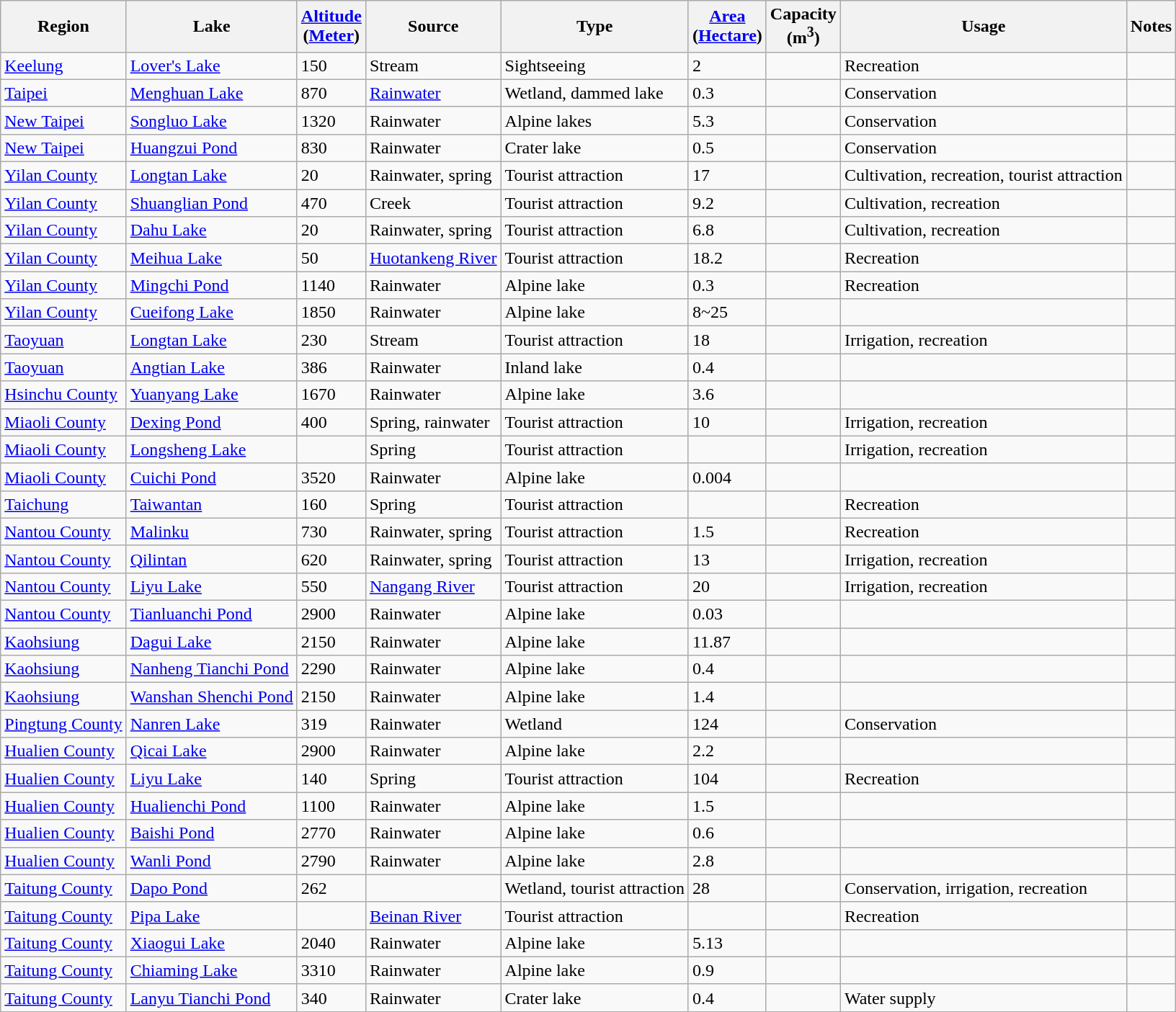<table class="wikitable sortable">
<tr bgcolor="#ececec">
<th>Region</th>
<th>Lake</th>
<th><a href='#'>Altitude</a><br>(<a href='#'>Meter</a>)</th>
<th>Source</th>
<th>Type</th>
<th><a href='#'>Area</a><br>(<a href='#'>Hectare</a>)</th>
<th>Capacity<br>(m<sup>3</sup>)</th>
<th>Usage</th>
<th>Notes</th>
</tr>
<tr>
<td><a href='#'>Keelung</a></td>
<td><a href='#'>Lover's Lake</a></td>
<td>150</td>
<td>Stream</td>
<td>Sightseeing</td>
<td>2</td>
<td></td>
<td>Recreation</td>
<td></td>
</tr>
<tr>
<td><a href='#'>Taipei</a></td>
<td><a href='#'>Menghuan Lake</a></td>
<td>870</td>
<td><a href='#'>Rainwater</a></td>
<td>Wetland, dammed lake</td>
<td>0.3</td>
<td></td>
<td>Conservation</td>
<td></td>
</tr>
<tr>
<td><a href='#'>New Taipei</a></td>
<td><a href='#'>Songluo Lake</a></td>
<td>1320</td>
<td>Rainwater</td>
<td>Alpine lakes</td>
<td>5.3</td>
<td></td>
<td>Conservation</td>
<td></td>
</tr>
<tr>
<td><a href='#'>New Taipei</a></td>
<td><a href='#'>Huangzui Pond</a></td>
<td>830</td>
<td>Rainwater</td>
<td>Crater lake</td>
<td>0.5</td>
<td></td>
<td>Conservation</td>
<td></td>
</tr>
<tr>
<td><a href='#'>Yilan County</a></td>
<td><a href='#'>Longtan Lake</a></td>
<td>20</td>
<td>Rainwater, spring</td>
<td>Tourist attraction</td>
<td>17</td>
<td></td>
<td>Cultivation, recreation, tourist attraction</td>
<td></td>
</tr>
<tr>
<td><a href='#'>Yilan County</a></td>
<td><a href='#'>Shuanglian Pond</a></td>
<td>470</td>
<td>Creek</td>
<td>Tourist attraction</td>
<td>9.2</td>
<td></td>
<td>Cultivation, recreation</td>
<td></td>
</tr>
<tr>
<td><a href='#'>Yilan County</a></td>
<td><a href='#'>Dahu Lake</a></td>
<td>20</td>
<td>Rainwater, spring</td>
<td>Tourist attraction</td>
<td>6.8</td>
<td></td>
<td>Cultivation, recreation</td>
<td></td>
</tr>
<tr>
<td><a href='#'>Yilan County</a></td>
<td><a href='#'>Meihua Lake</a></td>
<td>50</td>
<td><a href='#'>Huotankeng River</a></td>
<td>Tourist attraction</td>
<td>18.2</td>
<td></td>
<td>Recreation</td>
<td></td>
</tr>
<tr>
<td><a href='#'>Yilan County</a></td>
<td><a href='#'>Mingchi Pond</a></td>
<td>1140</td>
<td>Rainwater</td>
<td>Alpine lake</td>
<td>0.3</td>
<td></td>
<td>Recreation</td>
<td></td>
</tr>
<tr>
<td><a href='#'>Yilan County</a></td>
<td><a href='#'>Cueifong Lake</a></td>
<td>1850</td>
<td>Rainwater</td>
<td>Alpine lake</td>
<td>8~25</td>
<td></td>
<td></td>
<td></td>
</tr>
<tr>
<td><a href='#'>Taoyuan</a></td>
<td><a href='#'>Longtan Lake</a></td>
<td>230</td>
<td>Stream</td>
<td>Tourist attraction</td>
<td>18</td>
<td></td>
<td>Irrigation, recreation</td>
<td></td>
</tr>
<tr>
<td><a href='#'>Taoyuan</a></td>
<td><a href='#'>Angtian Lake</a></td>
<td>386</td>
<td>Rainwater</td>
<td>Inland lake</td>
<td>0.4</td>
<td></td>
<td></td>
<td></td>
</tr>
<tr>
<td><a href='#'>Hsinchu County</a></td>
<td><a href='#'>Yuanyang Lake</a></td>
<td>1670</td>
<td>Rainwater</td>
<td>Alpine lake</td>
<td>3.6</td>
<td></td>
<td></td>
<td></td>
</tr>
<tr>
<td><a href='#'>Miaoli County</a></td>
<td><a href='#'>Dexing Pond</a></td>
<td>400</td>
<td>Spring, rainwater</td>
<td>Tourist attraction</td>
<td>10</td>
<td></td>
<td>Irrigation, recreation</td>
<td></td>
</tr>
<tr>
<td><a href='#'>Miaoli County</a></td>
<td><a href='#'>Longsheng Lake</a></td>
<td></td>
<td>Spring</td>
<td>Tourist attraction</td>
<td></td>
<td></td>
<td>Irrigation, recreation</td>
<td></td>
</tr>
<tr>
<td><a href='#'>Miaoli County</a></td>
<td><a href='#'>Cuichi Pond</a></td>
<td>3520</td>
<td>Rainwater</td>
<td>Alpine lake</td>
<td>0.004</td>
<td></td>
<td></td>
<td></td>
</tr>
<tr>
<td><a href='#'>Taichung</a></td>
<td><a href='#'>Taiwantan</a></td>
<td>160</td>
<td>Spring</td>
<td>Tourist attraction</td>
<td></td>
<td></td>
<td>Recreation</td>
<td></td>
</tr>
<tr>
<td><a href='#'>Nantou County</a></td>
<td><a href='#'>Malinku</a></td>
<td>730</td>
<td>Rainwater, spring</td>
<td>Tourist attraction</td>
<td>1.5</td>
<td></td>
<td>Recreation</td>
<td></td>
</tr>
<tr>
<td><a href='#'>Nantou County</a></td>
<td><a href='#'>Qilintan</a></td>
<td>620</td>
<td>Rainwater, spring</td>
<td>Tourist attraction</td>
<td>13</td>
<td></td>
<td>Irrigation, recreation</td>
<td></td>
</tr>
<tr>
<td><a href='#'>Nantou County</a></td>
<td><a href='#'>Liyu Lake</a></td>
<td>550</td>
<td><a href='#'>Nangang River</a></td>
<td>Tourist attraction</td>
<td>20</td>
<td></td>
<td>Irrigation, recreation</td>
<td></td>
</tr>
<tr>
<td><a href='#'>Nantou County</a></td>
<td><a href='#'>Tianluanchi Pond</a></td>
<td>2900</td>
<td>Rainwater</td>
<td>Alpine lake</td>
<td>0.03</td>
<td></td>
<td></td>
<td></td>
</tr>
<tr>
<td><a href='#'>Kaohsiung</a></td>
<td><a href='#'>Dagui Lake</a></td>
<td>2150</td>
<td>Rainwater</td>
<td>Alpine lake</td>
<td>11.87</td>
<td></td>
<td></td>
<td></td>
</tr>
<tr>
<td><a href='#'>Kaohsiung</a></td>
<td><a href='#'>Nanheng Tianchi Pond</a></td>
<td>2290</td>
<td>Rainwater</td>
<td>Alpine lake</td>
<td>0.4</td>
<td></td>
<td></td>
<td></td>
</tr>
<tr>
<td><a href='#'>Kaohsiung</a></td>
<td><a href='#'>Wanshan Shenchi Pond</a></td>
<td>2150</td>
<td>Rainwater</td>
<td>Alpine lake</td>
<td>1.4</td>
<td></td>
<td></td>
<td></td>
</tr>
<tr>
<td><a href='#'>Pingtung County</a></td>
<td><a href='#'>Nanren Lake</a></td>
<td>319</td>
<td>Rainwater</td>
<td>Wetland</td>
<td>124</td>
<td></td>
<td>Conservation</td>
<td></td>
</tr>
<tr>
<td><a href='#'>Hualien County</a></td>
<td><a href='#'>Qicai Lake</a></td>
<td>2900</td>
<td>Rainwater</td>
<td>Alpine lake</td>
<td>2.2</td>
<td></td>
<td></td>
<td></td>
</tr>
<tr>
<td><a href='#'>Hualien County</a></td>
<td><a href='#'>Liyu Lake</a></td>
<td>140</td>
<td>Spring</td>
<td>Tourist attraction</td>
<td>104</td>
<td></td>
<td>Recreation</td>
<td></td>
</tr>
<tr>
<td><a href='#'>Hualien County</a></td>
<td><a href='#'>Hualienchi Pond</a></td>
<td>1100</td>
<td>Rainwater</td>
<td>Alpine lake</td>
<td>1.5</td>
<td></td>
<td></td>
<td></td>
</tr>
<tr>
<td><a href='#'>Hualien County</a></td>
<td><a href='#'>Baishi Pond</a></td>
<td>2770</td>
<td>Rainwater</td>
<td>Alpine lake</td>
<td>0.6</td>
<td></td>
<td></td>
<td></td>
</tr>
<tr>
<td><a href='#'>Hualien County</a></td>
<td><a href='#'>Wanli Pond</a></td>
<td>2790</td>
<td>Rainwater</td>
<td>Alpine lake</td>
<td>2.8</td>
<td></td>
<td></td>
<td></td>
</tr>
<tr>
<td><a href='#'>Taitung County</a></td>
<td><a href='#'>Dapo Pond</a></td>
<td>262</td>
<td></td>
<td>Wetland, tourist attraction</td>
<td>28</td>
<td></td>
<td>Conservation, irrigation, recreation</td>
<td></td>
</tr>
<tr>
<td><a href='#'>Taitung County</a></td>
<td><a href='#'>Pipa Lake</a></td>
<td></td>
<td><a href='#'>Beinan River</a></td>
<td>Tourist attraction</td>
<td></td>
<td></td>
<td>Recreation</td>
<td></td>
</tr>
<tr>
<td><a href='#'>Taitung County</a></td>
<td><a href='#'>Xiaogui Lake</a></td>
<td>2040</td>
<td>Rainwater</td>
<td>Alpine lake</td>
<td>5.13</td>
<td></td>
<td></td>
<td></td>
</tr>
<tr>
<td><a href='#'>Taitung County</a></td>
<td><a href='#'>Chiaming Lake</a></td>
<td>3310</td>
<td>Rainwater</td>
<td>Alpine lake</td>
<td>0.9</td>
<td></td>
<td></td>
<td></td>
</tr>
<tr>
<td><a href='#'>Taitung County</a></td>
<td><a href='#'>Lanyu Tianchi Pond</a></td>
<td>340</td>
<td>Rainwater</td>
<td>Crater lake</td>
<td>0.4</td>
<td></td>
<td>Water supply</td>
<td></td>
</tr>
</table>
